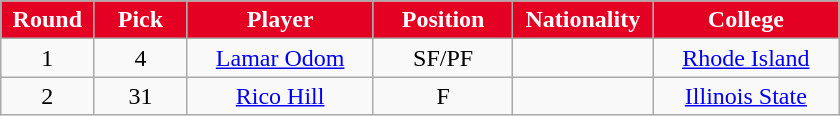<table class="wikitable sortable sortable">
<tr>
<th style="background:#E30022; color:white" width="10%">Round</th>
<th style="background:#E30022; color:white" width="10%">Pick</th>
<th style="background:#E30022; color:white" width="20%">Player</th>
<th style="background:#E30022; color:white" width="15%">Position</th>
<th style="background:#E30022; color:white" width="15%">Nationality</th>
<th style="background:#E30022; color:white" width="20%">College</th>
</tr>
<tr style="text-align: center">
<td>1</td>
<td>4</td>
<td><a href='#'>Lamar Odom</a></td>
<td>SF/PF</td>
<td></td>
<td><a href='#'>Rhode Island</a></td>
</tr>
<tr style="text-align: center">
<td>2</td>
<td>31</td>
<td><a href='#'>Rico Hill</a></td>
<td>F</td>
<td></td>
<td><a href='#'>Illinois State</a></td>
</tr>
</table>
